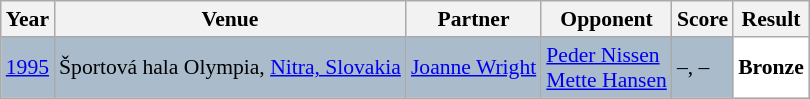<table class="sortable wikitable" style="font-size: 90%;">
<tr>
<th>Year</th>
<th>Venue</th>
<th>Partner</th>
<th>Opponent</th>
<th>Score</th>
<th>Result</th>
</tr>
<tr style="background:#AABBCC">
<td align="center"><a href='#'>1995</a></td>
<td align="left">Športová hala Olympia, <a href='#'>Nitra, Slovakia</a></td>
<td align="left"> <a href='#'>Joanne Wright</a></td>
<td align="left"> <a href='#'>Peder Nissen</a> <br>  <a href='#'>Mette Hansen</a></td>
<td align="left">–, –</td>
<td style="text-align:left; background:white"> <strong>Bronze</strong></td>
</tr>
</table>
